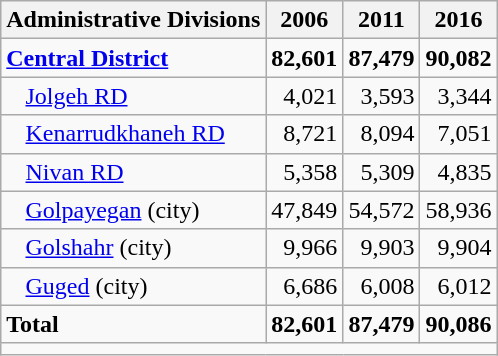<table class="wikitable">
<tr>
<th>Administrative Divisions</th>
<th>2006</th>
<th>2011</th>
<th>2016</th>
</tr>
<tr>
<td><strong><a href='#'>Central District</a></strong></td>
<td style="text-align: right;"><strong>82,601</strong></td>
<td style="text-align: right;"><strong>87,479</strong></td>
<td style="text-align: right;"><strong>90,082</strong></td>
</tr>
<tr>
<td style="padding-left: 1em;"><a href='#'>Jolgeh RD</a></td>
<td style="text-align: right;">4,021</td>
<td style="text-align: right;">3,593</td>
<td style="text-align: right;">3,344</td>
</tr>
<tr>
<td style="padding-left: 1em;"><a href='#'>Kenarrudkhaneh RD</a></td>
<td style="text-align: right;">8,721</td>
<td style="text-align: right;">8,094</td>
<td style="text-align: right;">7,051</td>
</tr>
<tr>
<td style="padding-left: 1em;"><a href='#'>Nivan RD</a></td>
<td style="text-align: right;">5,358</td>
<td style="text-align: right;">5,309</td>
<td style="text-align: right;">4,835</td>
</tr>
<tr>
<td style="padding-left: 1em;"><a href='#'>Golpayegan</a> (city)</td>
<td style="text-align: right;">47,849</td>
<td style="text-align: right;">54,572</td>
<td style="text-align: right;">58,936</td>
</tr>
<tr>
<td style="padding-left: 1em;"><a href='#'>Golshahr</a> (city)</td>
<td style="text-align: right;">9,966</td>
<td style="text-align: right;">9,903</td>
<td style="text-align: right;">9,904</td>
</tr>
<tr>
<td style="padding-left: 1em;"><a href='#'>Guged</a> (city)</td>
<td style="text-align: right;">6,686</td>
<td style="text-align: right;">6,008</td>
<td style="text-align: right;">6,012</td>
</tr>
<tr>
<td><strong>Total</strong></td>
<td style="text-align: right;"><strong>82,601</strong></td>
<td style="text-align: right;"><strong>87,479</strong></td>
<td style="text-align: right;"><strong>90,086</strong></td>
</tr>
<tr>
<td colspan=4></td>
</tr>
</table>
